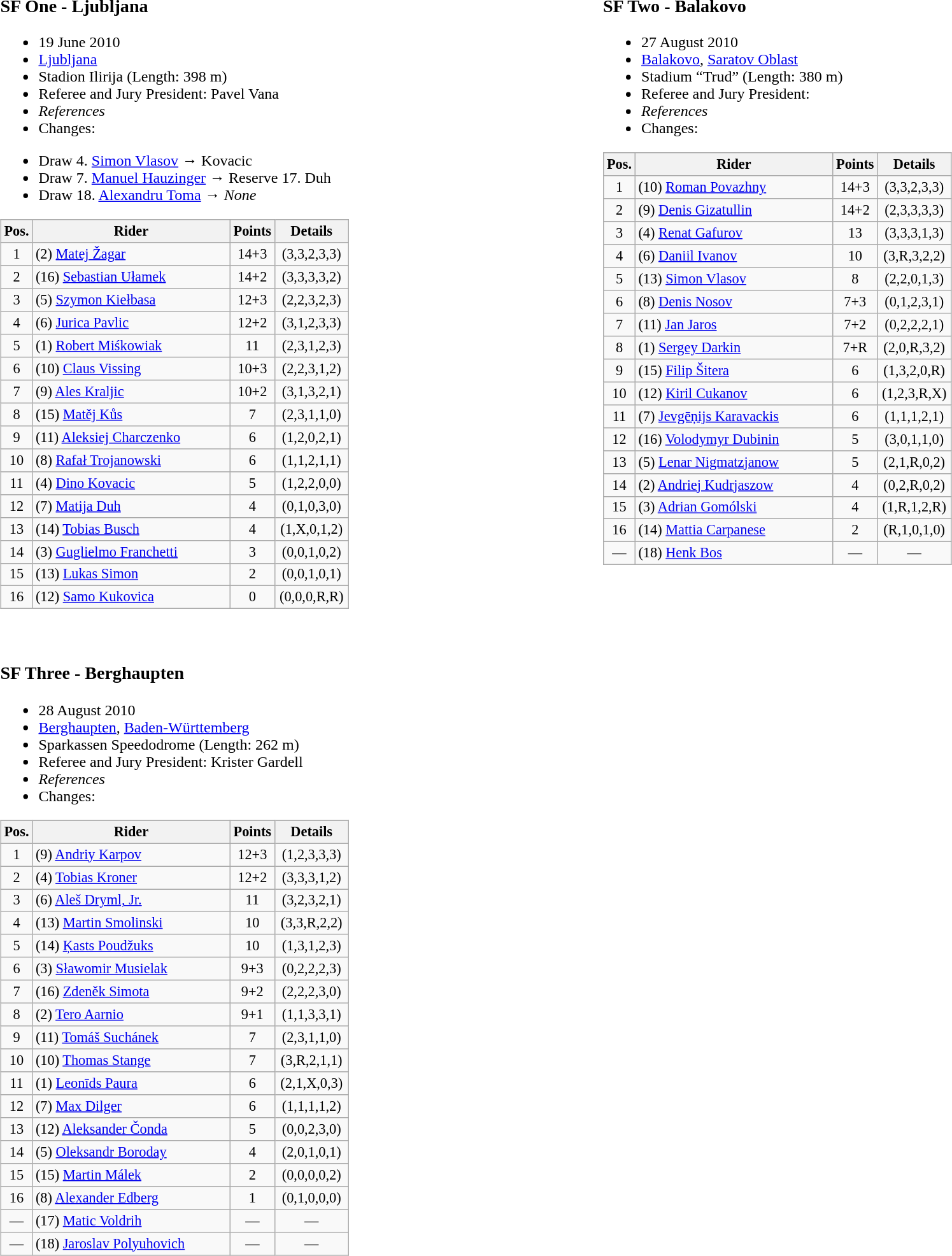<table style="width:100%;">
<tr>
<td width=50% valign=top><br><h3>SF One - Ljubljana</h3><ul><li>19 June 2010</li><li> <a href='#'>Ljubljana</a></li><li>Stadion Ilirija (Length: 398 m)</li><li>Referee and Jury President:  Pavel Vana</li><li><em>References</em> </li><li>Changes:</li></ul><ul><li>Draw 4.  <a href='#'>Simon Vlasov</a> → Kovacic</li><li>Draw 7.  <a href='#'>Manuel Hauzinger</a> → Reserve 17. Duh</li><li>Draw 18.  <a href='#'>Alexandru Toma</a> → <em>None</em></li></ul><table class=wikitable style="font-size:93%;">
<tr>
<th width=25px>Pos.</th>
<th style="width:200px;">Rider</th>
<th width=40px>Points</th>
<th width=70px>Details</th>
</tr>
<tr align=center >
<td>1</td>
<td align=left> (2) <a href='#'>Matej Žagar</a></td>
<td>14+3</td>
<td>(3,3,2,3,3)</td>
</tr>
<tr align=center >
<td>2</td>
<td align=left> (16) <a href='#'>Sebastian Ułamek</a></td>
<td>14+2</td>
<td>(3,3,3,3,2)</td>
</tr>
<tr align=center >
<td>3</td>
<td align=left> (5) <a href='#'>Szymon Kiełbasa</a></td>
<td>12+3</td>
<td>(2,2,3,2,3)</td>
</tr>
<tr align=center >
<td>4</td>
<td align=left> (6) <a href='#'>Jurica Pavlic</a></td>
<td>12+2</td>
<td>(3,1,2,3,3)</td>
</tr>
<tr align=center >
<td>5</td>
<td align=left> (1) <a href='#'>Robert Miśkowiak</a></td>
<td>11</td>
<td>(2,3,1,2,3)</td>
</tr>
<tr align=center >
<td>6</td>
<td align=left> (10) <a href='#'>Claus Vissing</a></td>
<td>10+3</td>
<td>(2,2,3,1,2)</td>
</tr>
<tr align=center>
<td>7</td>
<td align=left> (9) <a href='#'>Ales Kraljic</a></td>
<td>10+2</td>
<td>(3,1,3,2,1)</td>
</tr>
<tr align=center>
<td>8</td>
<td align=left> (15) <a href='#'>Matěj Kůs</a></td>
<td>7</td>
<td>(2,3,1,1,0)</td>
</tr>
<tr align=center>
<td>9</td>
<td align=left> (11) <a href='#'>Aleksiej Charczenko</a></td>
<td>6</td>
<td>(1,2,0,2,1)</td>
</tr>
<tr align=center>
<td>10</td>
<td align=left> (8) <a href='#'>Rafał Trojanowski</a></td>
<td>6</td>
<td>(1,1,2,1,1)</td>
</tr>
<tr align=center>
<td>11</td>
<td align=left> (4) <a href='#'>Dino Kovacic</a></td>
<td>5</td>
<td>(1,2,2,0,0)</td>
</tr>
<tr align=center>
<td>12</td>
<td align=left> (7) <a href='#'>Matija Duh</a></td>
<td>4</td>
<td>(0,1,0,3,0)</td>
</tr>
<tr align=center>
<td>13</td>
<td align=left> (14) <a href='#'>Tobias Busch</a></td>
<td>4</td>
<td>(1,X,0,1,2)</td>
</tr>
<tr align=center>
<td>14</td>
<td align=left> (3) <a href='#'>Guglielmo Franchetti</a></td>
<td>3</td>
<td>(0,0,1,0,2)</td>
</tr>
<tr align=center>
<td>15</td>
<td align=left> (13) <a href='#'>Lukas Simon</a></td>
<td>2</td>
<td>(0,0,1,0,1)</td>
</tr>
<tr align=center>
<td>16</td>
<td align=left> (12) <a href='#'>Samo Kukovica</a></td>
<td>0</td>
<td>(0,0,0,R,R)</td>
</tr>
</table>
</td>
<td width=50% valign=top><br><h3>SF Two - Balakovo</h3><ul><li>27 August 2010</li><li> <a href='#'>Balakovo</a>, <a href='#'>Saratov Oblast</a></li><li>Stadium “Trud” (Length: 380 m)</li><li>Referee and Jury President: </li><li><em>References</em> </li><li>Changes:</li></ul><table class=wikitable style="font-size:93%;">
<tr>
<th width=25px>Pos.</th>
<th style="width:200px;">Rider</th>
<th width=40px>Points</th>
<th width=70px>Details</th>
</tr>
<tr align=center >
<td>1</td>
<td align=left> (10) <a href='#'>Roman Povazhny</a></td>
<td>14+3</td>
<td>(3,3,2,3,3)</td>
</tr>
<tr align=center >
<td>2</td>
<td align=left> (9) <a href='#'>Denis Gizatullin</a></td>
<td>14+2</td>
<td>(2,3,3,3,3)</td>
</tr>
<tr align=center >
<td>3</td>
<td align=left> (4) <a href='#'>Renat Gafurov</a></td>
<td>13</td>
<td>(3,3,3,1,3)</td>
</tr>
<tr align=center >
<td>4</td>
<td align=left> (6) <a href='#'>Daniil Ivanov</a></td>
<td>10</td>
<td>(3,R,3,2,2)</td>
</tr>
<tr align=center >
<td>5</td>
<td align=left> (13) <a href='#'>Simon Vlasov</a></td>
<td>8</td>
<td>(2,2,0,1,3)</td>
</tr>
<tr align=center >
<td>6</td>
<td align=left> (8) <a href='#'>Denis Nosov</a></td>
<td>7+3</td>
<td>(0,1,2,3,1)</td>
</tr>
<tr align=center>
<td>7</td>
<td align=left> (11) <a href='#'>Jan Jaros</a></td>
<td>7+2</td>
<td>(0,2,2,2,1)</td>
</tr>
<tr align=center>
<td>8</td>
<td align=left> (1) <a href='#'>Sergey Darkin</a></td>
<td>7+R</td>
<td>(2,0,R,3,2)</td>
</tr>
<tr align=center>
<td>9</td>
<td align=left> (15) <a href='#'>Filip Šitera</a></td>
<td>6</td>
<td>(1,3,2,0,R)</td>
</tr>
<tr align=center>
<td>10</td>
<td align=left> (12) <a href='#'>Kiril Cukanov</a></td>
<td>6</td>
<td>(1,2,3,R,X)</td>
</tr>
<tr align=center>
<td>11</td>
<td align=left> (7) <a href='#'>Jevgēņijs Karavackis</a></td>
<td>6</td>
<td>(1,1,1,2,1)</td>
</tr>
<tr align=center>
<td>12</td>
<td align=left> (16) <a href='#'>Volodymyr Dubinin</a></td>
<td>5</td>
<td>(3,0,1,1,0)</td>
</tr>
<tr align=center>
<td>13</td>
<td align=left> (5) <a href='#'>Lenar Nigmatzjanow</a></td>
<td>5</td>
<td>(2,1,R,0,2)</td>
</tr>
<tr align=center>
<td>14</td>
<td align=left> (2) <a href='#'>Andriej Kudrjaszow</a></td>
<td>4</td>
<td>(0,2,R,0,2)</td>
</tr>
<tr align=center>
<td>15</td>
<td align=left> (3) <a href='#'>Adrian Gomólski</a></td>
<td>4</td>
<td>(1,R,1,2,R)</td>
</tr>
<tr align=center>
<td>16</td>
<td align=left> (14) <a href='#'>Mattia Carpanese</a></td>
<td>2</td>
<td>(R,1,0,1,0)</td>
</tr>
<tr align=center>
<td>—</td>
<td align=left> (18) <a href='#'>Henk Bos</a></td>
<td>—</td>
<td>—</td>
</tr>
</table>
</td>
</tr>
<tr>
<td valign=top><br><h3>SF Three - Berghaupten</h3><ul><li>28 August 2010</li><li> <a href='#'>Berghaupten</a>, <a href='#'>Baden-Württemberg</a></li><li>Sparkassen Speedodrome (Length: 262 m)</li><li>Referee and Jury President:  Krister Gardell</li><li><em>References</em> </li><li>Changes:</li></ul><table class=wikitable style="font-size:93%;">
<tr>
<th width=25px>Pos.</th>
<th style="width:200px;">Rider</th>
<th width=40px>Points</th>
<th width=70px>Details</th>
</tr>
<tr align=center >
<td>1</td>
<td align=left> (9) <a href='#'>Andriy Karpov</a></td>
<td>12+3</td>
<td>(1,2,3,3,3)</td>
</tr>
<tr align=center >
<td>2</td>
<td align=left> (4) <a href='#'>Tobias Kroner</a></td>
<td>12+2</td>
<td>(3,3,3,1,2)</td>
</tr>
<tr align=center >
<td>3</td>
<td align=left> (6) <a href='#'>Aleš Dryml, Jr.</a></td>
<td>11</td>
<td>(3,2,3,2,1)</td>
</tr>
<tr align=center >
<td>4</td>
<td align=left> (13) <a href='#'>Martin Smolinski</a></td>
<td>10</td>
<td>(3,3,R,2,2)</td>
</tr>
<tr align=center >
<td>5</td>
<td align=left> (14) <a href='#'>Ķasts Poudžuks</a></td>
<td>10</td>
<td>(1,3,1,2,3)</td>
</tr>
<tr align=center >
<td>6</td>
<td align=left> (3) <a href='#'>Sławomir Musielak</a></td>
<td>9+3</td>
<td>(0,2,2,2,3)</td>
</tr>
<tr align=center>
<td>7</td>
<td align=left> (16) <a href='#'>Zdeněk Simota</a></td>
<td>9+2</td>
<td>(2,2,2,3,0)</td>
</tr>
<tr align=center>
<td>8</td>
<td align=left> (2) <a href='#'>Tero Aarnio</a></td>
<td>9+1</td>
<td>(1,1,3,3,1)</td>
</tr>
<tr align=center>
<td>9</td>
<td align=left> (11) <a href='#'>Tomáš Suchánek</a></td>
<td>7</td>
<td>(2,3,1,1,0)</td>
</tr>
<tr align=center>
<td>10</td>
<td align=left> (10) <a href='#'>Thomas Stange</a></td>
<td>7</td>
<td>(3,R,2,1,1)</td>
</tr>
<tr align=center>
<td>11</td>
<td align=left> (1) <a href='#'>Leonīds Paura</a></td>
<td>6</td>
<td>(2,1,X,0,3)</td>
</tr>
<tr align=center>
<td>12</td>
<td align=left> (7) <a href='#'>Max Dilger</a></td>
<td>6</td>
<td>(1,1,1,1,2)</td>
</tr>
<tr align=center>
<td>13</td>
<td align=left> (12) <a href='#'>Aleksander Čonda</a></td>
<td>5</td>
<td>(0,0,2,3,0)</td>
</tr>
<tr align=center>
<td>14</td>
<td align=left> (5) <a href='#'>Oleksandr Boroday</a></td>
<td>4</td>
<td>(2,0,1,0,1)</td>
</tr>
<tr align=center>
<td>15</td>
<td align=left> (15) <a href='#'>Martin Málek</a></td>
<td>2</td>
<td>(0,0,0,0,2)</td>
</tr>
<tr align=center>
<td>16</td>
<td align=left> (8) <a href='#'>Alexander Edberg</a></td>
<td>1</td>
<td>(0,1,0,0,0)</td>
</tr>
<tr align=center>
<td>—</td>
<td align=left> (17) <a href='#'>Matic Voldrih</a></td>
<td>—</td>
<td>—</td>
</tr>
<tr align=center>
<td>—</td>
<td align=left> (18) <a href='#'>Jaroslav Polyuhovich</a></td>
<td>—</td>
<td>—</td>
</tr>
</table>
</td>
</tr>
</table>
